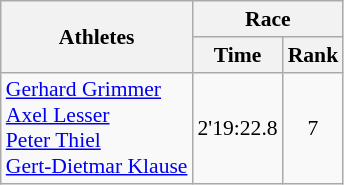<table class="wikitable" border="1" style="font-size:90%">
<tr>
<th rowspan=2>Athletes</th>
<th colspan=2>Race</th>
</tr>
<tr>
<th>Time</th>
<th>Rank</th>
</tr>
<tr>
<td><a href='#'>Gerhard Grimmer</a><br><a href='#'>Axel Lesser</a><br><a href='#'>Peter Thiel</a><br><a href='#'>Gert-Dietmar Klause</a></td>
<td align=center>2'19:22.8</td>
<td align=center>7</td>
</tr>
</table>
